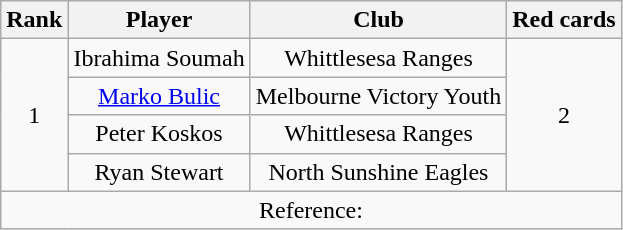<table class="wikitable" style="text-align:center">
<tr>
<th>Rank</th>
<th>Player</th>
<th>Club</th>
<th>Red cards</th>
</tr>
<tr>
<td rowspan="4">1</td>
<td>Ibrahima Soumah</td>
<td>Whittlesesa Ranges</td>
<td rowspan="4">2</td>
</tr>
<tr>
<td><a href='#'>Marko Bulic</a></td>
<td>Melbourne Victory Youth</td>
</tr>
<tr>
<td>Peter Koskos</td>
<td>Whittlesesa Ranges</td>
</tr>
<tr>
<td>Ryan Stewart</td>
<td>North Sunshine Eagles</td>
</tr>
<tr>
<td colspan="4">Reference:</td>
</tr>
</table>
